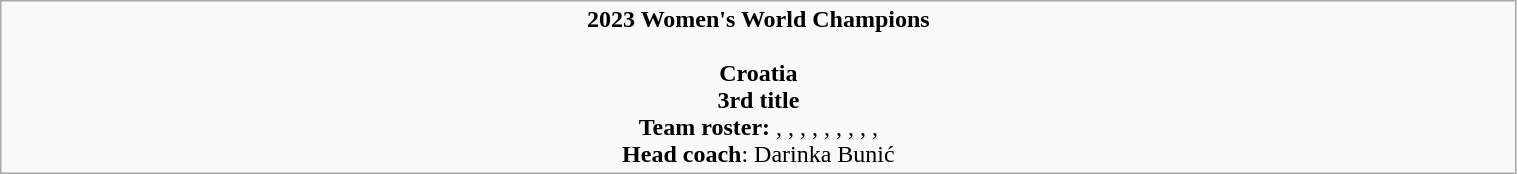<table class="wikitable" style="width: 80%;">
<tr style="text-align: center;">
<td><strong>2023 Women's World Champions</strong><br><br><strong>Croatia</strong><br><strong>3rd title</strong><br><strong>Team roster:</strong> , , , , , , , , , <br><strong>Head coach</strong>: Darinka Bunić</td>
</tr>
</table>
